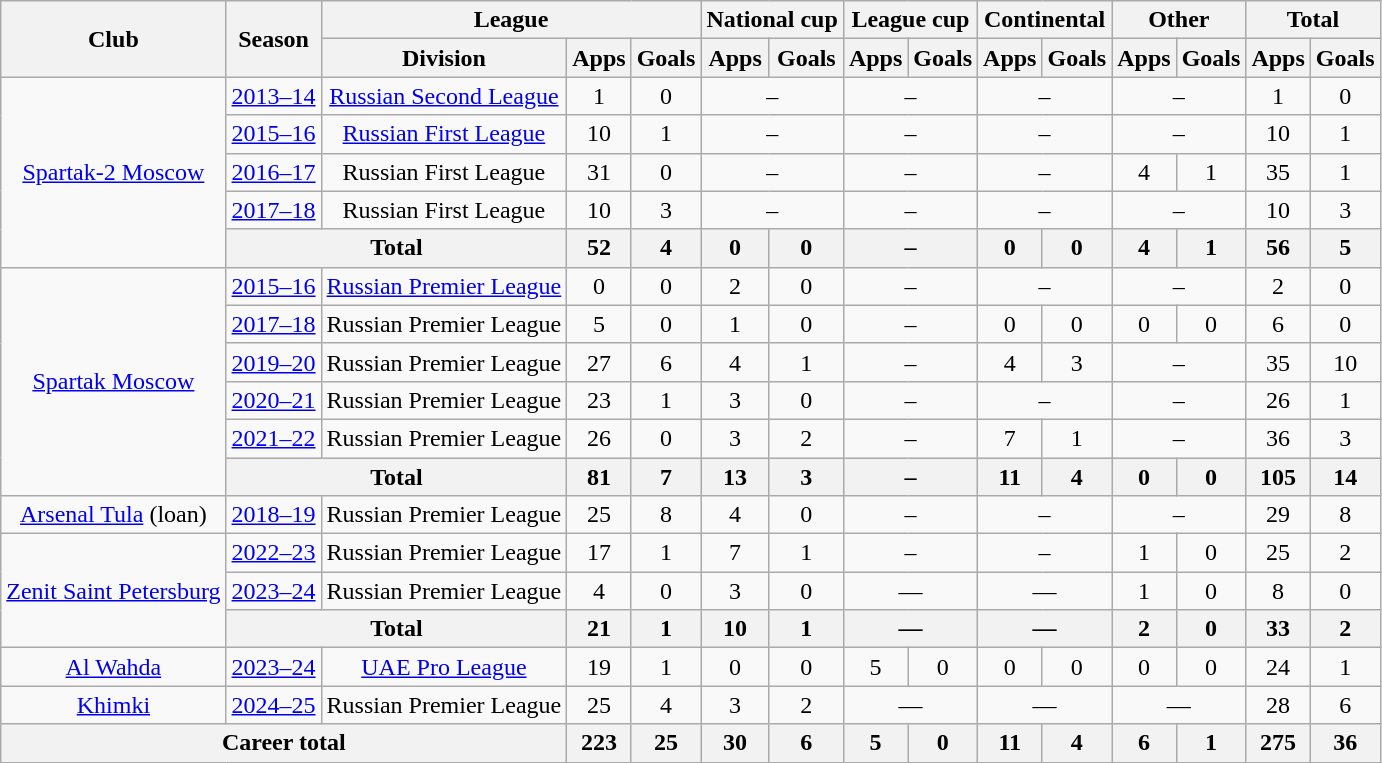<table class="wikitable" style="text-align: center;">
<tr>
<th rowspan=2>Club</th>
<th rowspan=2>Season</th>
<th colspan=3>League</th>
<th colspan=2>National cup</th>
<th colspan=2>League cup</th>
<th colspan=2>Continental</th>
<th colspan=2>Other</th>
<th colspan=2>Total</th>
</tr>
<tr>
<th>Division</th>
<th>Apps</th>
<th>Goals</th>
<th>Apps</th>
<th>Goals</th>
<th>Apps</th>
<th>Goals</th>
<th>Apps</th>
<th>Goals</th>
<th>Apps</th>
<th>Goals</th>
<th>Apps</th>
<th>Goals</th>
</tr>
<tr>
<td rowspan=5><a href='#'>Spartak-2 Moscow</a></td>
<td><a href='#'>2013–14</a></td>
<td><a href='#'>Russian Second League</a></td>
<td>1</td>
<td>0</td>
<td colspan=2>–</td>
<td colspan=2>–</td>
<td colspan=2>–</td>
<td colspan=2>–</td>
<td>1</td>
<td>0</td>
</tr>
<tr>
<td><a href='#'>2015–16</a></td>
<td><a href='#'>Russian First League</a></td>
<td>10</td>
<td>1</td>
<td colspan=2>–</td>
<td colspan=2>–</td>
<td colspan=2>–</td>
<td colspan=2>–</td>
<td>10</td>
<td>1</td>
</tr>
<tr>
<td><a href='#'>2016–17</a></td>
<td>Russian First League</td>
<td>31</td>
<td>0</td>
<td colspan=2>–</td>
<td colspan=2>–</td>
<td colspan=2>–</td>
<td>4</td>
<td>1</td>
<td>35</td>
<td>1</td>
</tr>
<tr>
<td><a href='#'>2017–18</a></td>
<td>Russian First League</td>
<td>10</td>
<td>3</td>
<td colspan=2>–</td>
<td colspan=2>–</td>
<td colspan=2>–</td>
<td colspan=2>–</td>
<td>10</td>
<td>3</td>
</tr>
<tr>
<th colspan=2>Total</th>
<th>52</th>
<th>4</th>
<th>0</th>
<th>0</th>
<th colspan=2>–</th>
<th>0</th>
<th>0</th>
<th>4</th>
<th>1</th>
<th>56</th>
<th>5</th>
</tr>
<tr>
<td rowspan=6><a href='#'>Spartak Moscow</a></td>
<td><a href='#'>2015–16</a></td>
<td><a href='#'>Russian Premier League</a></td>
<td>0</td>
<td>0</td>
<td>2</td>
<td>0</td>
<td colspan=2>–</td>
<td colspan=2>–</td>
<td colspan=2>–</td>
<td>2</td>
<td>0</td>
</tr>
<tr>
<td><a href='#'>2017–18</a></td>
<td>Russian Premier League</td>
<td>5</td>
<td>0</td>
<td>1</td>
<td>0</td>
<td colspan=2>–</td>
<td>0</td>
<td>0</td>
<td>0</td>
<td>0</td>
<td>6</td>
<td>0</td>
</tr>
<tr>
<td><a href='#'>2019–20</a></td>
<td>Russian Premier League</td>
<td>27</td>
<td>6</td>
<td>4</td>
<td>1</td>
<td colspan=2>–</td>
<td>4</td>
<td>3</td>
<td colspan=2>–</td>
<td>35</td>
<td>10</td>
</tr>
<tr>
<td><a href='#'>2020–21</a></td>
<td>Russian Premier League</td>
<td>23</td>
<td>1</td>
<td>3</td>
<td>0</td>
<td colspan=2>–</td>
<td colspan=2>–</td>
<td colspan=2>–</td>
<td>26</td>
<td>1</td>
</tr>
<tr>
<td><a href='#'>2021–22</a></td>
<td>Russian Premier League</td>
<td>26</td>
<td>0</td>
<td>3</td>
<td>2</td>
<td colspan=2>–</td>
<td>7</td>
<td>1</td>
<td colspan=2>–</td>
<td>36</td>
<td>3</td>
</tr>
<tr>
<th colspan=2>Total</th>
<th>81</th>
<th>7</th>
<th>13</th>
<th>3</th>
<th colspan=2>–</th>
<th>11</th>
<th>4</th>
<th>0</th>
<th>0</th>
<th>105</th>
<th>14</th>
</tr>
<tr>
<td><a href='#'>Arsenal Tula</a> (loan)</td>
<td><a href='#'>2018–19</a></td>
<td>Russian Premier League</td>
<td>25</td>
<td>8</td>
<td>4</td>
<td>0</td>
<td colspan=2>–</td>
<td colspan=2>–</td>
<td colspan=2>–</td>
<td>29</td>
<td>8</td>
</tr>
<tr>
<td rowspan="3"><a href='#'>Zenit Saint Petersburg</a></td>
<td><a href='#'>2022–23</a></td>
<td>Russian Premier League</td>
<td>17</td>
<td>1</td>
<td>7</td>
<td>1</td>
<td colspan=2>–</td>
<td colspan=2>–</td>
<td>1</td>
<td>0</td>
<td>25</td>
<td>2</td>
</tr>
<tr>
<td><a href='#'>2023–24</a></td>
<td>Russian Premier League</td>
<td>4</td>
<td>0</td>
<td>3</td>
<td>0</td>
<td colspan="2">—</td>
<td colspan="2">—</td>
<td>1</td>
<td>0</td>
<td>8</td>
<td>0</td>
</tr>
<tr>
<th colspan=2>Total</th>
<th>21</th>
<th>1</th>
<th>10</th>
<th>1</th>
<th colspan="2">—</th>
<th colspan="2">—</th>
<th>2</th>
<th>0</th>
<th>33</th>
<th>2</th>
</tr>
<tr>
<td><a href='#'>Al Wahda</a></td>
<td><a href='#'>2023–24</a></td>
<td><a href='#'>UAE Pro League</a></td>
<td>19</td>
<td>1</td>
<td>0</td>
<td>0</td>
<td>5</td>
<td>0</td>
<td>0</td>
<td>0</td>
<td>0</td>
<td>0</td>
<td>24</td>
<td>1</td>
</tr>
<tr>
<td><a href='#'>Khimki</a></td>
<td><a href='#'>2024–25</a></td>
<td>Russian Premier League</td>
<td>25</td>
<td>4</td>
<td>3</td>
<td>2</td>
<td colspan="2">—</td>
<td colspan="2">—</td>
<td colspan="2">—</td>
<td>28</td>
<td>6</td>
</tr>
<tr>
<th colspan="3">Career total</th>
<th>223</th>
<th>25</th>
<th>30</th>
<th>6</th>
<th>5</th>
<th>0</th>
<th>11</th>
<th>4</th>
<th>6</th>
<th>1</th>
<th>275</th>
<th>36</th>
</tr>
</table>
